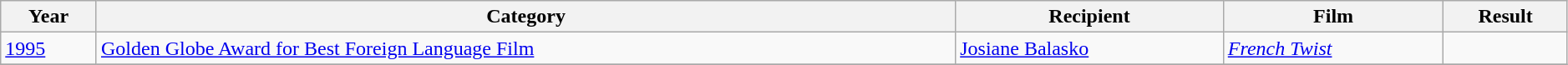<table class="wikitable" style="width:99%;">
<tr>
<th>Year</th>
<th>Category</th>
<th>Recipient</th>
<th>Film</th>
<th>Result</th>
</tr>
<tr>
<td><a href='#'>1995</a></td>
<td><a href='#'>Golden Globe Award for Best Foreign Language Film</a></td>
<td><a href='#'>Josiane Balasko</a></td>
<td><em><a href='#'>French Twist</a></em></td>
<td></td>
</tr>
<tr>
</tr>
</table>
